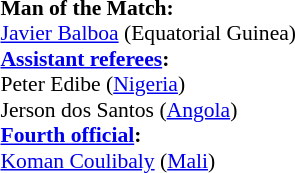<table width=50% style="font-size: 90%">
<tr>
<td><br><strong>Man of the Match:</strong>
<br><a href='#'>Javier Balboa</a> (Equatorial Guinea)<br><strong><a href='#'>Assistant referees</a>:</strong>
<br>Peter Edibe (<a href='#'>Nigeria</a>)
<br>Jerson dos Santos (<a href='#'>Angola</a>)
<br><strong><a href='#'>Fourth official</a>:</strong>
<br><a href='#'>Koman Coulibaly</a> (<a href='#'>Mali</a>)</td>
</tr>
</table>
